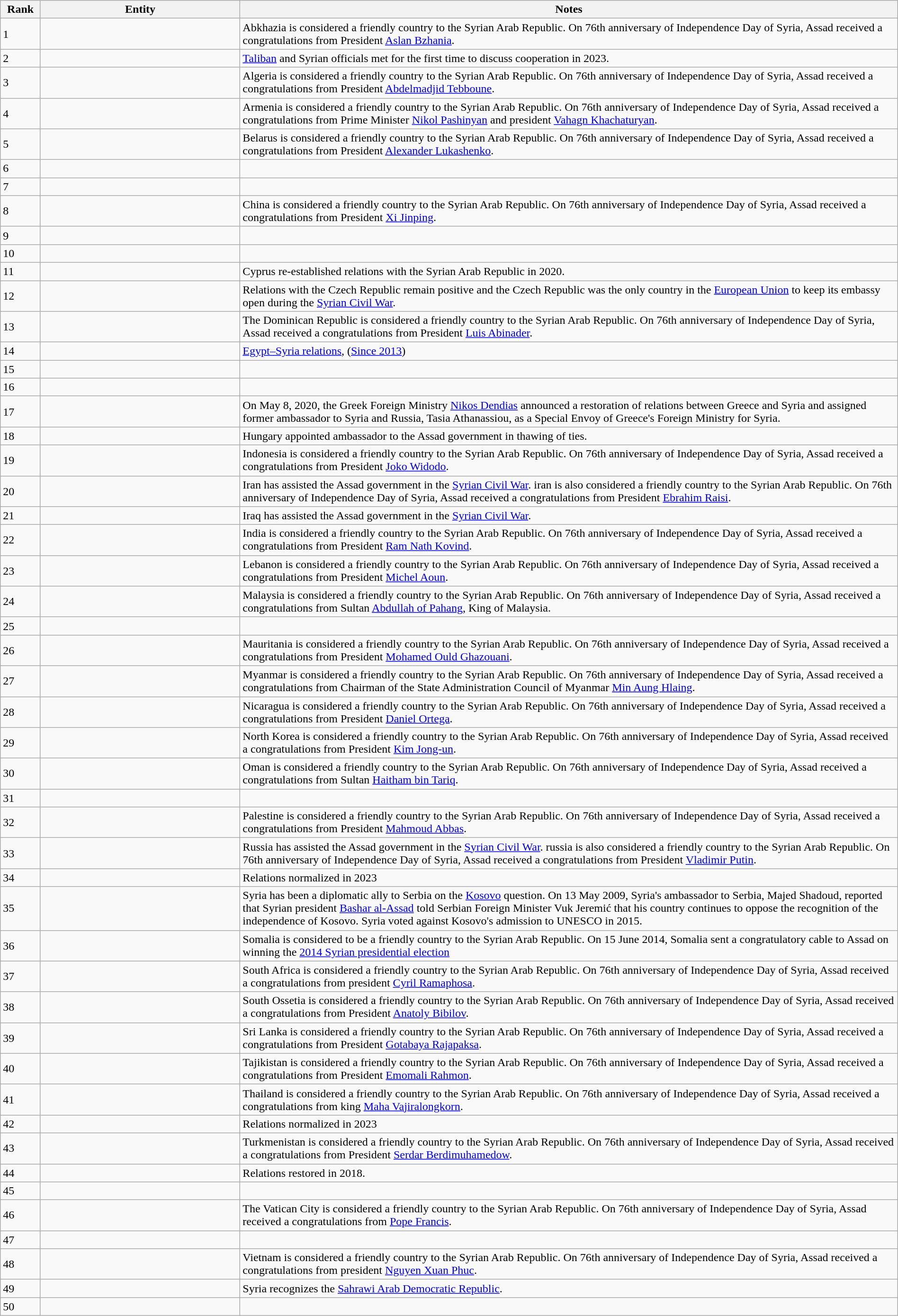<table class="wikitable sortable" style="width:100%">
<tr>
<th style="width:3%;">Rank</th>
<th style="width:17%;">Entity</th>
<th style="width:56%;" class="unsortable">Notes</th>
</tr>
<tr>
<td>1</td>
<td></td>
<td> Abkhazia is considered a friendly country to the Syrian Arab Republic. On 76th anniversary of Independence Day of Syria, Assad received a congratulations from President <a href='#'>Aslan Bzhania</a>.</td>
</tr>
<tr>
<td>2</td>
<td></td>
<td><a href='#'>Taliban</a> and Syrian officials met for the first time to discuss cooperation in 2023.</td>
</tr>
<tr>
<td>3</td>
<td></td>
<td>Algeria is considered a friendly country to the Syrian Arab Republic. On 76th anniversary of Independence Day of Syria, Assad received a congratulations from President <a href='#'>Abdelmadjid Tebboune</a>.</td>
</tr>
<tr>
<td>4</td>
<td></td>
<td>Armenia is considered a friendly country to the Syrian Arab Republic. On 76th anniversary of Independence Day of Syria, Assad received a congratulations from Prime Minister <a href='#'>Nikol Pashinyan</a> and president <a href='#'>Vahagn Khachaturyan</a>.</td>
</tr>
<tr>
<td>5</td>
<td></td>
<td>Belarus is considered a friendly country to the Syrian Arab Republic. On 76th anniversary of Independence Day of Syria, Assad received a congratulations from President <a href='#'>Alexander Lukashenko</a>.</td>
</tr>
<tr>
<td>6</td>
<td></td>
<td></td>
</tr>
<tr>
<td>7</td>
<td></td>
<td></td>
</tr>
<tr>
<td>8</td>
<td></td>
<td>China is considered a friendly country to the Syrian Arab Republic. On 76th anniversary of Independence Day of Syria, Assad received a congratulations from President <a href='#'>Xi Jinping</a>.</td>
</tr>
<tr>
<td>9</td>
<td></td>
<td></td>
</tr>
<tr>
<td>10</td>
<td></td>
<td></td>
</tr>
<tr>
<td>11</td>
<td></td>
<td>Cyprus re-established relations with the Syrian Arab Republic in 2020.</td>
</tr>
<tr>
<td>12</td>
<td></td>
<td>Relations with the Czech Republic remain positive and the Czech Republic was the only country in the <a href='#'>European Union</a> to keep its embassy open during the <a href='#'>Syrian Civil War</a>.</td>
</tr>
<tr>
<td>13</td>
<td></td>
<td>The Dominican Republic is considered a friendly country to the Syrian Arab Republic. On 76th anniversary of Independence Day of Syria, Assad received a congratulations from President <a href='#'>Luis Abinader</a>.</td>
</tr>
<tr>
<td>14</td>
<td></td>
<td><a href='#'>Egypt–Syria relations</a>, (<a href='#'>Since 2013</a>)</td>
</tr>
<tr>
<td>15</td>
<td></td>
<td></td>
</tr>
<tr>
<td>16</td>
<td></td>
<td></td>
</tr>
<tr>
<td>17</td>
<td></td>
<td>On May 8, 2020, the Greek Foreign Ministry <a href='#'>Nikos Dendias</a> announced a restoration of relations between Greece and Syria and assigned former ambassador to Syria and Russia, Tasia Athanassiou, as a Special Envoy of Greece's Foreign Ministry for Syria.</td>
</tr>
<tr>
<td>18</td>
<td></td>
<td>Hungary appointed ambassador to the Assad government in thawing of ties.</td>
</tr>
<tr>
<td>19</td>
<td></td>
<td>Indonesia is considered a friendly country to the Syrian Arab Republic. On 76th anniversary of Independence Day of Syria, Assad received a congratulations from President <a href='#'>Joko Widodo</a>.</td>
</tr>
<tr>
<td>20</td>
<td></td>
<td>Iran has assisted the Assad government in the <a href='#'>Syrian Civil War</a>. iran is also considered a friendly country to the Syrian Arab Republic. On 76th anniversary of Independence Day of Syria, Assad received a congratulations from President <a href='#'>Ebrahim Raisi</a>.</td>
</tr>
<tr>
<td>21</td>
<td></td>
<td>Iraq has assisted the Assad government in the <a href='#'>Syrian Civil War</a>.</td>
</tr>
<tr>
<td>22</td>
<td></td>
<td>India is considered a friendly country to the Syrian Arab Republic. On 76th anniversary of Independence Day of Syria, Assad received a congratulations from President <a href='#'>Ram Nath Kovind</a>.</td>
</tr>
<tr>
<td>23</td>
<td></td>
<td>Lebanon is considered a friendly country to the Syrian Arab Republic. On 76th anniversary of Independence Day of Syria, Assad received a congratulations from President <a href='#'>Michel Aoun</a>.</td>
</tr>
<tr>
<td>24</td>
<td></td>
<td>Malaysia is considered a friendly country to the Syrian Arab Republic. On 76th anniversary of Independence Day of Syria, Assad received a congratulations from Sultan <a href='#'>Abdullah of Pahang</a>, King of Malaysia.</td>
</tr>
<tr>
<td>25</td>
<td></td>
<td></td>
</tr>
<tr>
<td>26</td>
<td></td>
<td>Mauritania is considered a friendly country to the Syrian Arab Republic. On 76th anniversary of Independence Day of Syria, Assad received a congratulations from President <a href='#'>Mohamed Ould Ghazouani</a>.</td>
</tr>
<tr>
<td>27</td>
<td></td>
<td>Myanmar is considered a friendly country to the Syrian Arab Republic. On 76th anniversary of Independence Day of Syria, Assad received a congratulations from Chairman of the State Administration Council of Myanmar <a href='#'>Min Aung Hlaing</a>.</td>
</tr>
<tr>
<td>28</td>
<td></td>
<td>Nicaragua is considered a friendly country to the Syrian Arab Republic. On 76th anniversary of Independence Day of Syria, Assad received a congratulations from President <a href='#'>Daniel Ortega</a>.</td>
</tr>
<tr>
<td>29</td>
<td></td>
<td>North Korea is considered a friendly country to the Syrian Arab Republic. On 76th anniversary of Independence Day of Syria, Assad received a congratulations from President <a href='#'>Kim Jong-un</a>.</td>
</tr>
<tr>
<td>30</td>
<td></td>
<td>Oman is considered a friendly country to the Syrian Arab Republic. On 76th anniversary of Independence Day of Syria, Assad received a congratulations from Sultan <a href='#'>Haitham bin Tariq</a>.</td>
</tr>
<tr>
<td>31</td>
<td></td>
<td></td>
</tr>
<tr>
<td>32</td>
<td></td>
<td>Palestine is considered a friendly country to the Syrian Arab Republic. On 76th anniversary of Independence Day of Syria, Assad received a congratulations from President <a href='#'>Mahmoud Abbas</a>.</td>
</tr>
<tr>
<td>33</td>
<td></td>
<td>Russia has assisted the Assad government in the <a href='#'>Syrian Civil War</a>. russia is also considered a friendly country to the Syrian Arab Republic. On 76th anniversary of Independence Day of Syria, Assad received a congratulations from President <a href='#'>Vladimir Putin</a>.</td>
</tr>
<tr>
<td>34</td>
<td></td>
<td>Relations normalized in 2023</td>
</tr>
<tr>
<td>35</td>
<td></td>
<td>Syria has been a diplomatic ally to Serbia on the <a href='#'>Kosovo</a> question. On 13 May 2009, Syria's ambassador to Serbia, Majed Shadoud, reported that Syrian president <a href='#'>Bashar al-Assad</a> told Serbian Foreign Minister Vuk Jeremić that his country continues to oppose the recognition of the independence of Kosovo. Syria voted against Kosovo's admission to UNESCO in 2015.</td>
</tr>
<tr>
<td>36</td>
<td></td>
<td>Somalia is considered to be a friendly country to the Syrian Arab Republic. On 15 June 2014, Somalia sent a congratulatory cable to Assad on winning the <a href='#'>2014 Syrian presidential election</a></td>
</tr>
<tr>
<td>37</td>
<td></td>
<td>South Africa is considered a friendly country to the Syrian Arab Republic. On 76th anniversary of Independence Day of Syria, Assad received a congratulations from president <a href='#'>Cyril Ramaphosa</a>.</td>
</tr>
<tr>
<td>38</td>
<td></td>
<td>South Ossetia is considered a friendly country to the Syrian Arab Republic. On 76th anniversary of Independence Day of Syria, Assad received a congratulations from President <a href='#'>Anatoly Bibilov</a>.</td>
</tr>
<tr>
<td>39</td>
<td></td>
<td>Sri Lanka is considered a friendly country to the Syrian Arab Republic. On 76th anniversary of Independence Day of Syria, Assad received a congratulations from President <a href='#'>Gotabaya Rajapaksa</a>.</td>
</tr>
<tr>
<td>40</td>
<td></td>
<td>Tajikistan is considered a friendly country to the Syrian Arab Republic. On 76th anniversary of Independence Day of Syria, Assad received a congratulations from President <a href='#'>Emomali Rahmon</a>.</td>
</tr>
<tr>
<td>41</td>
<td></td>
<td>Thailand is considered a friendly country to the Syrian Arab Republic. On 76th anniversary of Independence Day of Syria, Assad received a congratulations from king <a href='#'>Maha Vajiralongkorn</a>.</td>
</tr>
<tr>
<td>42</td>
<td></td>
<td>Relations normalized in 2023</td>
</tr>
<tr>
<td>43</td>
<td></td>
<td>Turkmenistan is considered a friendly country to the Syrian Arab Republic. On 76th anniversary of Independence Day of Syria, Assad received a congratulations from President <a href='#'>Serdar Berdimuhamedow</a>.</td>
</tr>
<tr>
<td>44</td>
<td></td>
<td>Relations restored in 2018.</td>
</tr>
<tr>
<td>45</td>
<td></td>
<td></td>
</tr>
<tr>
<td>46</td>
<td></td>
<td>The Vatican City is considered a friendly country to the Syrian Arab Republic. On 76th anniversary of Independence Day of Syria, Assad received a congratulations from <a href='#'>Pope Francis</a>.</td>
</tr>
<tr>
<td>47</td>
<td></td>
<td></td>
</tr>
<tr>
<td>48</td>
<td></td>
<td>Vietnam is considered a friendly country to the Syrian Arab Republic. On 76th anniversary of Independence Day of Syria, Assad received a congratulations from president <a href='#'>Nguyen Xuan Phuc</a>.</td>
</tr>
<tr>
<td>49</td>
<td></td>
<td>Syria recognizes the <a href='#'>Sahrawi Arab Democratic Republic</a>.</td>
</tr>
<tr>
<td>50</td>
<td></td>
<td></td>
</tr>
</table>
